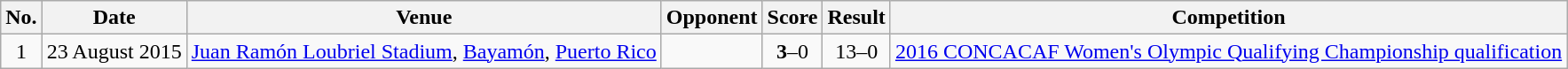<table class="wikitable">
<tr>
<th>No.</th>
<th>Date</th>
<th>Venue</th>
<th>Opponent</th>
<th>Score</th>
<th>Result</th>
<th>Competition</th>
</tr>
<tr>
<td style="text-align:center;">1</td>
<td>23 August 2015</td>
<td><a href='#'>Juan Ramón Loubriel Stadium</a>, <a href='#'>Bayamón</a>, <a href='#'>Puerto Rico</a></td>
<td></td>
<td style="text-align:center;"><strong>3</strong>–0</td>
<td style="text-align:center;">13–0</td>
<td><a href='#'>2016 CONCACAF Women's Olympic Qualifying Championship qualification</a></td>
</tr>
</table>
